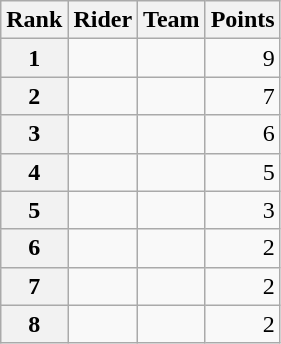<table class="wikitable" margin-bottom:0;">
<tr>
<th scope="col">Rank</th>
<th scope="col">Rider</th>
<th scope="col">Team</th>
<th scope="col">Points</th>
</tr>
<tr>
<th scope="row">1</th>
<td> </td>
<td></td>
<td align="right">9</td>
</tr>
<tr>
<th scope="row">2</th>
<td> </td>
<td></td>
<td align="right">7</td>
</tr>
<tr>
<th scope="row">3</th>
<td></td>
<td></td>
<td align="right">6</td>
</tr>
<tr>
<th scope="row">4</th>
<td></td>
<td></td>
<td align="right">5</td>
</tr>
<tr>
<th scope="row">5</th>
<td></td>
<td></td>
<td align="right">3</td>
</tr>
<tr>
<th scope="row">6</th>
<td> </td>
<td></td>
<td align="right">2</td>
</tr>
<tr>
<th scope="row">7</th>
<td></td>
<td></td>
<td align="right">2</td>
</tr>
<tr>
<th scope="row">8</th>
<td></td>
<td></td>
<td align="right">2</td>
</tr>
</table>
